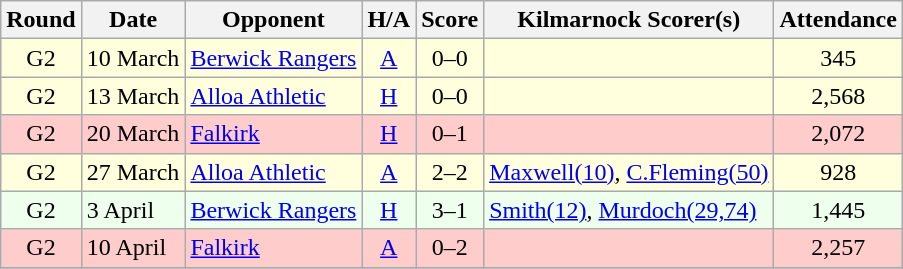<table class="wikitable" style="text-align:center">
<tr>
<th>Round</th>
<th>Date</th>
<th>Opponent</th>
<th>H/A</th>
<th>Score</th>
<th>Kilmarnock Scorer(s)</th>
<th>Attendance</th>
</tr>
<tr bgcolor=#FFFFDD>
<td>G2</td>
<td align=left>10 March</td>
<td align=left><a href='#'>Berwick Rangers</a></td>
<td><a href='#'>A</a></td>
<td>0–0</td>
<td align=left></td>
<td>345</td>
</tr>
<tr bgcolor=#FFFFDD>
<td>G2</td>
<td align=left>13 March</td>
<td align=left><a href='#'>Alloa Athletic</a></td>
<td><a href='#'>H</a></td>
<td>0–0</td>
<td align=left></td>
<td>2,568</td>
</tr>
<tr bgcolor=#FFCCCC>
<td>G2</td>
<td align=left>20 March</td>
<td align=left><a href='#'>Falkirk</a></td>
<td><a href='#'>H</a></td>
<td>0–1</td>
<td align=left></td>
<td>2,072</td>
</tr>
<tr bgcolor=#FFFFDD>
<td>G2</td>
<td align=left>27 March</td>
<td align=left><a href='#'>Alloa Athletic</a></td>
<td><a href='#'>A</a></td>
<td>2–2</td>
<td align=left><a href='#'>Maxwell(10)</a>, <a href='#'>C.Fleming(50)</a></td>
<td>928</td>
</tr>
<tr bgcolor=#EEFFEE>
<td>G2</td>
<td align=left>3 April</td>
<td align=left><a href='#'>Berwick Rangers</a></td>
<td><a href='#'>H</a></td>
<td>3–1</td>
<td align=left><a href='#'>Smith(12)</a>, <a href='#'>Murdoch(29,74)</a></td>
<td>1,445</td>
</tr>
<tr bgcolor=#FFCCCC>
<td>G2</td>
<td align=left>10 April</td>
<td align=left><a href='#'>Falkirk</a></td>
<td><a href='#'>A</a></td>
<td>0–2</td>
<td align=left></td>
<td>2,257</td>
</tr>
<tr>
</tr>
</table>
